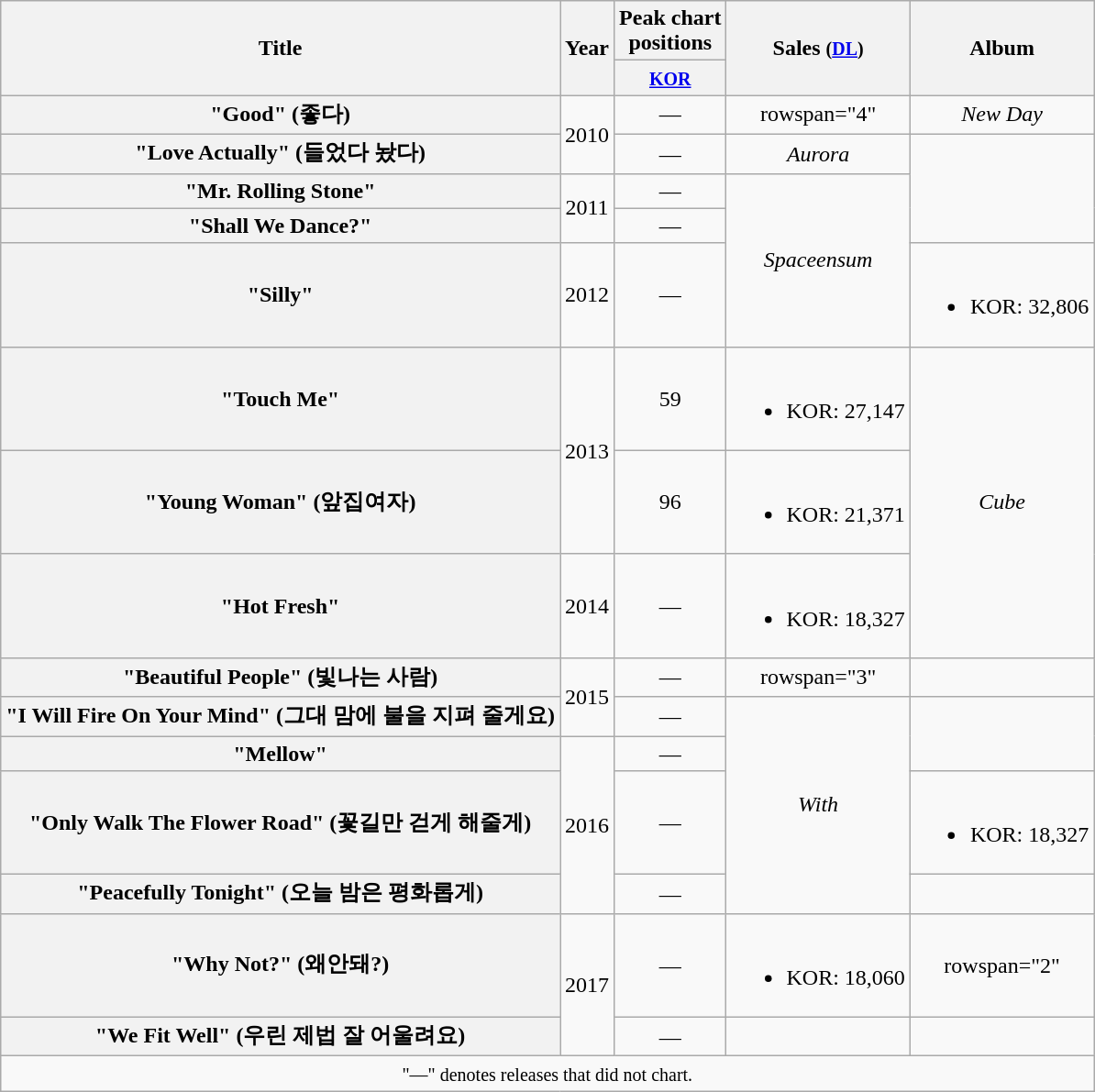<table class="wikitable plainrowheaders" style="text-align:center;">
<tr>
<th scope="col" rowspan="2">Title</th>
<th scope="col" rowspan="2">Year</th>
<th scope="col" colspan="1">Peak chart <br> positions</th>
<th scope="col" rowspan="2">Sales <small>(<a href='#'>DL</a>)</small></th>
<th scope="col" rowspan="2">Album</th>
</tr>
<tr>
<th><small><a href='#'>KOR</a></small><br></th>
</tr>
<tr>
<th scope="row">"Good" (좋다)</th>
<td rowspan="2">2010</td>
<td>—</td>
<td>rowspan="4" </td>
<td><em>New Day</em></td>
</tr>
<tr>
<th scope="row">"Love Actually" (들었다 놨다)</th>
<td>—</td>
<td><em>Aurora</em></td>
</tr>
<tr>
<th scope="row">"Mr. Rolling Stone"</th>
<td rowspan="2">2011</td>
<td>—</td>
<td rowspan="3"><em>Spaceensum</em></td>
</tr>
<tr>
<th scope="row">"Shall We Dance?"</th>
<td>—</td>
</tr>
<tr>
<th scope="row">"Silly"</th>
<td>2012</td>
<td>—</td>
<td><br><ul><li>KOR: 32,806</li></ul></td>
</tr>
<tr>
<th scope="row">"Touch Me"</th>
<td rowspan="2">2013</td>
<td>59</td>
<td><br><ul><li>KOR: 27,147</li></ul></td>
<td rowspan="3"><em>Cube</em></td>
</tr>
<tr>
<th scope="row">"Young Woman" (앞집여자)</th>
<td>96</td>
<td><br><ul><li>KOR: 21,371</li></ul></td>
</tr>
<tr>
<th scope="row">"Hot Fresh"</th>
<td>2014</td>
<td>—</td>
<td><br><ul><li>KOR: 18,327</li></ul></td>
</tr>
<tr>
<th scope="row">"Beautiful People" (빛나는 사람)</th>
<td rowspan="2">2015</td>
<td>—</td>
<td>rowspan="3" </td>
<td></td>
</tr>
<tr>
<th scope="row">"I Will Fire On Your Mind" (그대 맘에 불을 지펴 줄게요)</th>
<td>—</td>
<td rowspan="4"><em>With</em></td>
</tr>
<tr>
<th scope="row">"Mellow"</th>
<td rowspan="3">2016</td>
<td>—</td>
</tr>
<tr>
<th scope="row">"Only Walk The Flower Road" (꽃길만 걷게 해줄게)</th>
<td>—</td>
<td><br><ul><li>KOR: 18,327</li></ul></td>
</tr>
<tr>
<th scope="row">"Peacefully Tonight" (오늘 밤은 평화롭게)</th>
<td>—</td>
<td></td>
</tr>
<tr>
<th scope="row">"Why Not?" (왜안돼?)</th>
<td rowspan="2">2017</td>
<td>—</td>
<td><br><ul><li>KOR: 18,060</li></ul></td>
<td>rowspan="2" </td>
</tr>
<tr>
<th scope="row">"We Fit Well" (우린 제법 잘 어울려요)</th>
<td>—</td>
<td></td>
</tr>
<tr>
<td colspan="5" align="center"><small>"—" denotes releases that did not chart.</small></td>
</tr>
</table>
